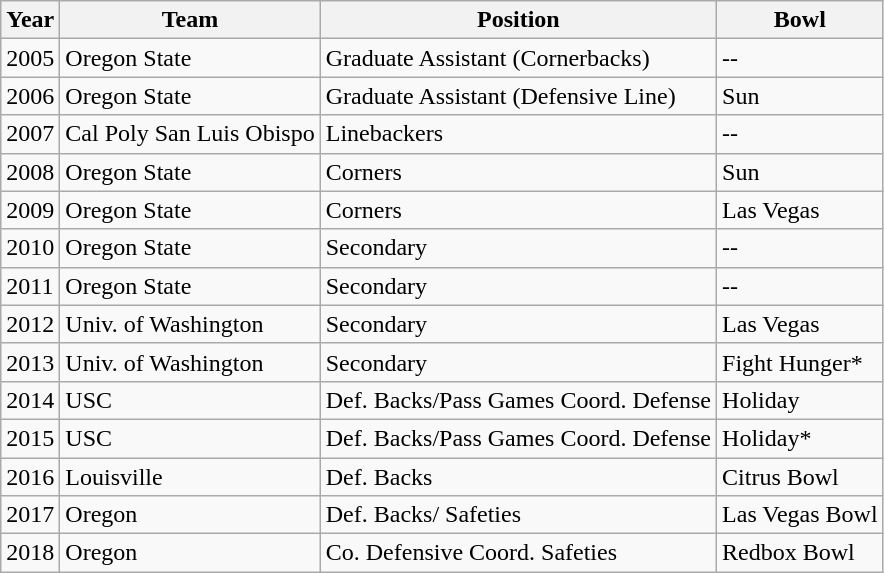<table class="wikitable">
<tr>
<th>Year</th>
<th>Team</th>
<th>Position</th>
<th>Bowl</th>
</tr>
<tr>
<td>2005</td>
<td>Oregon State</td>
<td>Graduate Assistant (Cornerbacks)</td>
<td>--</td>
</tr>
<tr>
<td>2006</td>
<td>Oregon State</td>
<td>Graduate Assistant (Defensive Line)</td>
<td>Sun</td>
</tr>
<tr>
<td>2007</td>
<td>Cal Poly San Luis Obispo</td>
<td>Linebackers</td>
<td>--</td>
</tr>
<tr>
<td>2008</td>
<td>Oregon State</td>
<td>Corners</td>
<td>Sun</td>
</tr>
<tr>
<td>2009</td>
<td>Oregon State</td>
<td>Corners</td>
<td>Las Vegas</td>
</tr>
<tr>
<td>2010</td>
<td>Oregon State</td>
<td>Secondary</td>
<td>--</td>
</tr>
<tr>
<td>2011</td>
<td>Oregon State</td>
<td>Secondary</td>
<td>--</td>
</tr>
<tr>
<td>2012</td>
<td>Univ. of Washington</td>
<td>Secondary</td>
<td>Las Vegas</td>
</tr>
<tr>
<td>2013</td>
<td>Univ. of Washington</td>
<td>Secondary</td>
<td>Fight Hunger*</td>
</tr>
<tr>
<td>2014</td>
<td>USC</td>
<td>Def. Backs/Pass Games Coord. Defense</td>
<td>Holiday</td>
</tr>
<tr>
<td>2015</td>
<td>USC</td>
<td>Def. Backs/Pass Games Coord. Defense</td>
<td>Holiday*</td>
</tr>
<tr>
<td>2016</td>
<td>Louisville</td>
<td>Def. Backs</td>
<td>Citrus Bowl</td>
</tr>
<tr>
<td>2017</td>
<td>Oregon</td>
<td>Def. Backs/ Safeties</td>
<td>Las Vegas Bowl</td>
</tr>
<tr>
<td>2018</td>
<td>Oregon</td>
<td>Co. Defensive Coord. Safeties</td>
<td>Redbox Bowl</td>
</tr>
</table>
